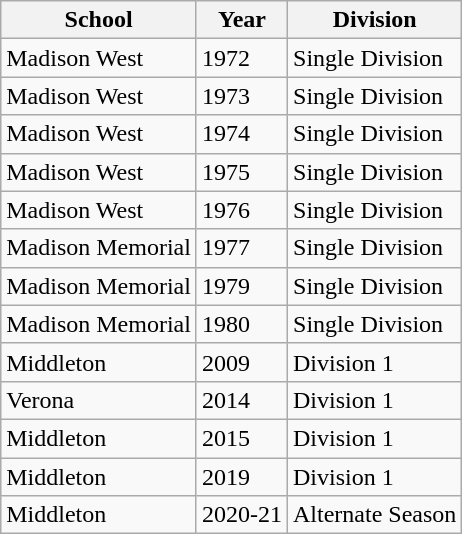<table class="wikitable">
<tr>
<th>School</th>
<th>Year</th>
<th>Division</th>
</tr>
<tr>
<td>Madison West</td>
<td>1972</td>
<td>Single Division</td>
</tr>
<tr>
<td>Madison West</td>
<td>1973</td>
<td>Single Division</td>
</tr>
<tr>
<td>Madison West</td>
<td>1974</td>
<td>Single Division</td>
</tr>
<tr>
<td>Madison West</td>
<td>1975</td>
<td>Single Division</td>
</tr>
<tr>
<td>Madison West</td>
<td>1976</td>
<td>Single Division</td>
</tr>
<tr>
<td>Madison Memorial</td>
<td>1977</td>
<td>Single Division</td>
</tr>
<tr>
<td>Madison Memorial</td>
<td>1979</td>
<td>Single Division</td>
</tr>
<tr>
<td>Madison Memorial</td>
<td>1980</td>
<td>Single Division</td>
</tr>
<tr>
<td>Middleton</td>
<td>2009</td>
<td>Division 1</td>
</tr>
<tr>
<td>Verona</td>
<td>2014</td>
<td>Division 1</td>
</tr>
<tr>
<td>Middleton</td>
<td>2015</td>
<td>Division 1</td>
</tr>
<tr>
<td>Middleton</td>
<td>2019</td>
<td>Division 1</td>
</tr>
<tr>
<td>Middleton</td>
<td>2020-21</td>
<td>Alternate Season</td>
</tr>
</table>
